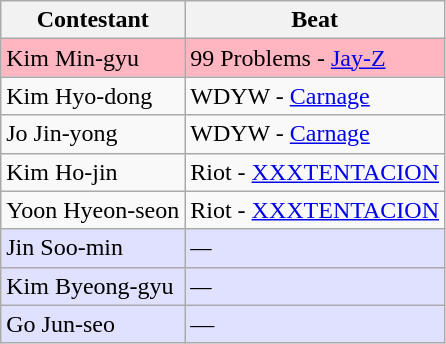<table class="wikitable mw-collapsible">
<tr>
<th>Contestant</th>
<th>Beat</th>
</tr>
<tr>
<td style="background:lightpink">Kim Min-gyu</td>
<td style="background:lightpink">99 Problems - <a href='#'>Jay-Z</a></td>
</tr>
<tr>
<td>Kim Hyo-dong</td>
<td>WDYW - <a href='#'>Carnage</a></td>
</tr>
<tr>
<td>Jo Jin-yong</td>
<td>WDYW - <a href='#'>Carnage</a></td>
</tr>
<tr>
<td>Kim Ho-jin</td>
<td>Riot - <a href='#'>XXXTENTACION</a></td>
</tr>
<tr>
<td>Yoon Hyeon-seon</td>
<td>Riot - <a href='#'>XXXTENTACION</a></td>
</tr>
<tr>
<td style="background:#E0E0FF">Jin Soo-min</td>
<td style="background:#E0E0FF"><em>—</em></td>
</tr>
<tr>
<td style="background:#E0E0FF">Kim Byeong-gyu</td>
<td style="background:#E0E0FF"><em>—</em></td>
</tr>
<tr>
<td style="background:#E0E0FF">Go Jun-seo</td>
<td style="background:#E0E0FF">—</td>
</tr>
</table>
